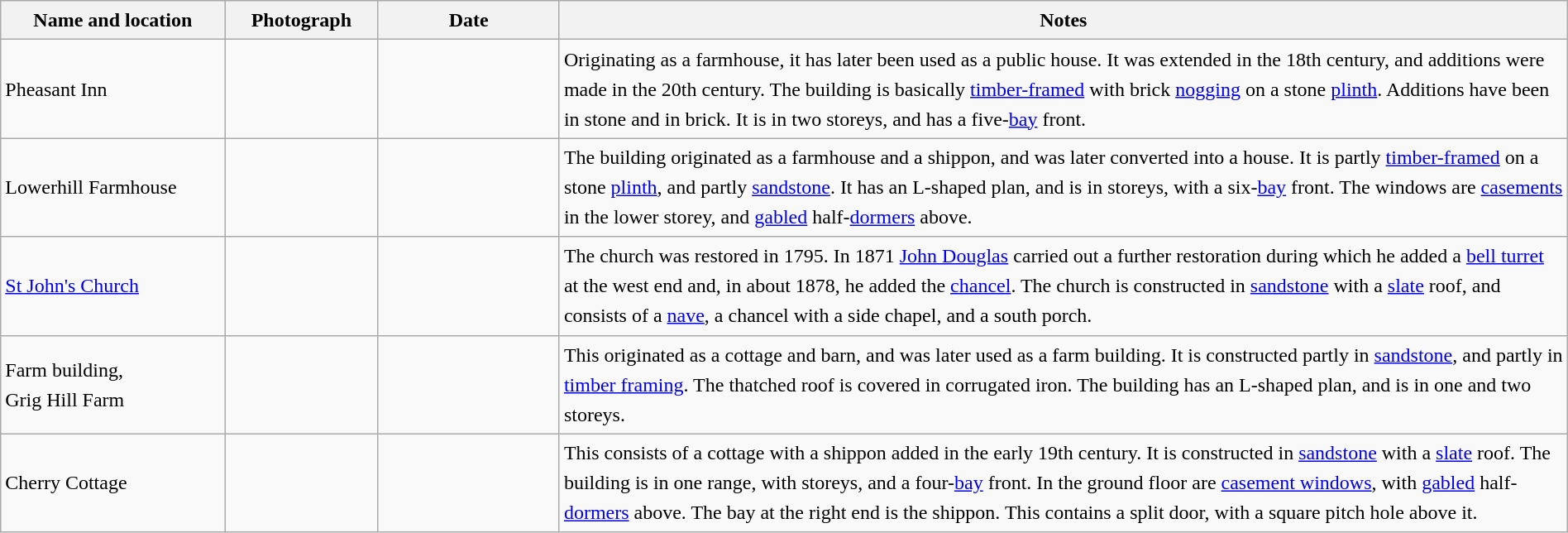<table class="wikitable sortable plainrowheaders" style="width:100%;border:0px;text-align:left;line-height:150%;">
<tr>
<th scope="col"  style="width:150px">Name and location</th>
<th scope="col"  style="width:100px" class="unsortable">Photograph</th>
<th scope="col"  style="width:120px">Date</th>
<th scope="col"  style="width:700px" class="unsortable">Notes</th>
</tr>
<tr>
<td>Pheasant Inn<br><small></small></td>
<td></td>
<td align="center"></td>
<td>Originating as a farmhouse, it has later been used as a public house.  It was extended in the 18th century, and additions were made in the 20th century.  The building is basically <a href='#'>timber-framed</a> with brick <a href='#'>nogging</a> on a stone <a href='#'>plinth</a>. Additions have been in stone and in brick.  It is in two storeys, and has a five-<a href='#'>bay</a> front.</td>
</tr>
<tr>
<td>Lowerhill Farmhouse<br><small></small></td>
<td></td>
<td align="center"></td>
<td>The building originated as a farmhouse and a shippon, and was later converted into a house.  It is partly <a href='#'>timber-framed</a> on a stone <a href='#'>plinth</a>, and partly <a href='#'>sandstone</a>. It has an L-shaped plan, and is in  storeys, with a six-<a href='#'>bay</a> front.  The windows are <a href='#'>casements</a> in the lower storey, and <a href='#'>gabled</a> half-<a href='#'>dormers</a> above.</td>
</tr>
<tr>
<td><a href='#'>St John's Church</a><br><small></small></td>
<td></td>
<td align="center"></td>
<td>The church was restored in 1795.  In 1871 <a href='#'>John Douglas</a> carried out a further restoration during which he added a <a href='#'>bell turret</a> at the west end and, in about 1878, he added the <a href='#'>chancel</a>.  The church is constructed in <a href='#'>sandstone</a> with a <a href='#'>slate</a> roof, and consists of a <a href='#'>nave</a>, a chancel with a side chapel, and a south porch.</td>
</tr>
<tr>
<td>Farm building,<br>Grig Hill Farm<br><small></small></td>
<td></td>
<td align="center"></td>
<td>This originated as a cottage and barn, and was later used as a farm building.  It is constructed partly in <a href='#'>sandstone</a>, and partly in <a href='#'>timber framing</a>.  The thatched roof is covered in corrugated iron.  The building has an L-shaped plan, and is in one and two storeys.</td>
</tr>
<tr>
<td>Cherry Cottage<br><small></small></td>
<td></td>
<td align="center"></td>
<td>This consists of a cottage with a shippon added in the early 19th century.  It is constructed in <a href='#'>sandstone</a> with a <a href='#'>slate</a> roof.  The building is in one range, with  storeys, and a four-<a href='#'>bay</a> front.  In the ground floor are <a href='#'>casement windows</a>, with <a href='#'>gabled</a> half-<a href='#'>dormers</a> above.  The bay at the right end is the shippon.  This contains a split door, with a square pitch hole above it.</td>
</tr>
<tr>
</tr>
</table>
